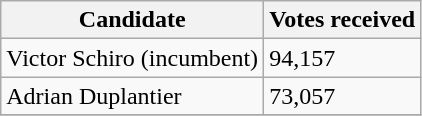<table class="wikitable">
<tr>
<th>Candidate</th>
<th>Votes received</th>
</tr>
<tr>
<td>Victor Schiro (incumbent)</td>
<td>94,157</td>
</tr>
<tr>
<td>Adrian Duplantier</td>
<td>73,057</td>
</tr>
<tr>
</tr>
</table>
